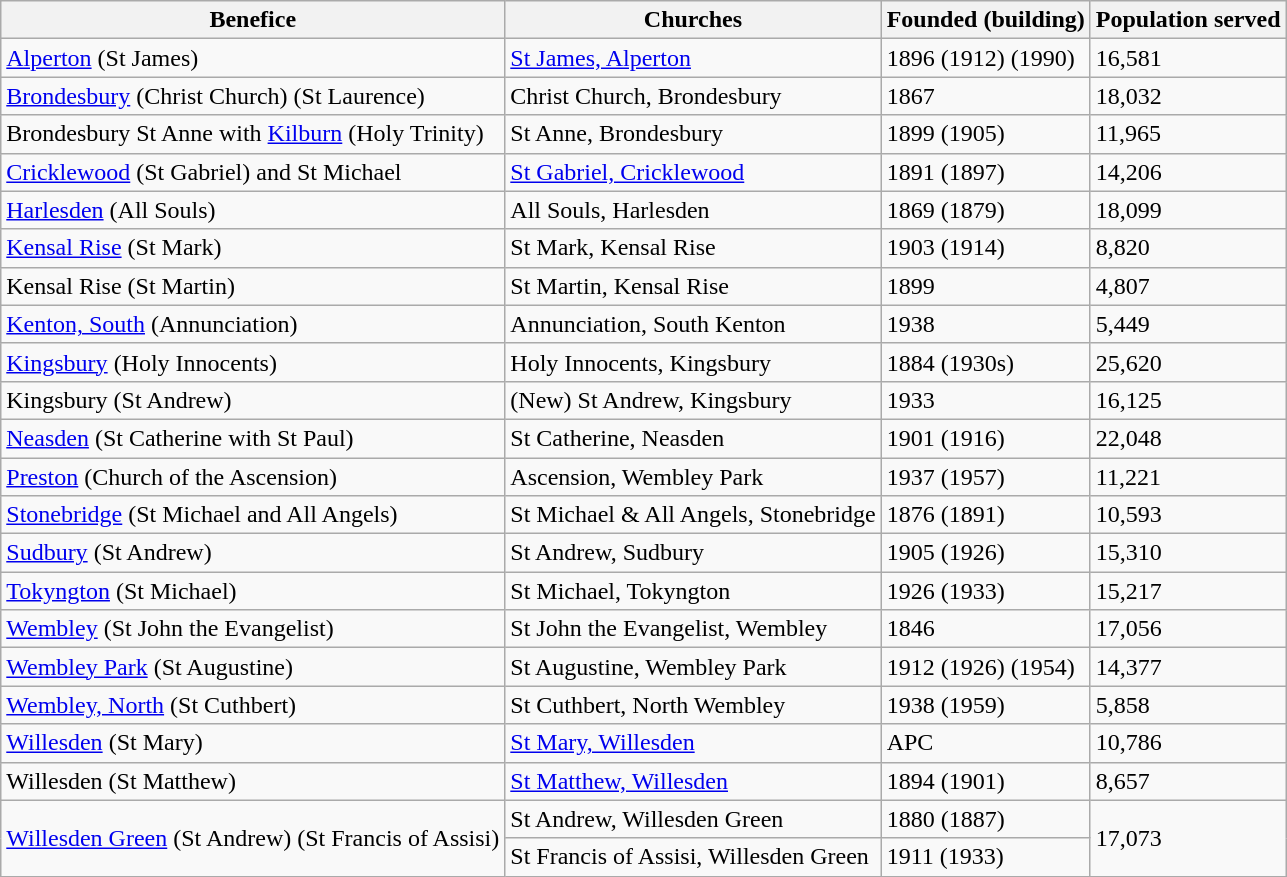<table class="wikitable">
<tr>
<th>Benefice</th>
<th>Churches</th>
<th>Founded (building)</th>
<th>Population served</th>
</tr>
<tr>
<td><a href='#'>Alperton</a> (St James)</td>
<td><a href='#'>St James, Alperton</a></td>
<td>1896 (1912) (1990)</td>
<td>16,581</td>
</tr>
<tr>
<td><a href='#'>Brondesbury</a> (Christ Church) (St Laurence)</td>
<td>Christ Church, Brondesbury</td>
<td>1867</td>
<td>18,032</td>
</tr>
<tr>
<td>Brondesbury St Anne with <a href='#'>Kilburn</a> (Holy Trinity)</td>
<td>St Anne, Brondesbury</td>
<td>1899 (1905)</td>
<td>11,965</td>
</tr>
<tr>
<td><a href='#'>Cricklewood</a> (St Gabriel) and St Michael</td>
<td><a href='#'>St Gabriel, Cricklewood</a></td>
<td>1891 (1897)</td>
<td>14,206</td>
</tr>
<tr>
<td><a href='#'>Harlesden</a> (All Souls)</td>
<td>All Souls, Harlesden</td>
<td>1869 (1879)</td>
<td>18,099</td>
</tr>
<tr>
<td><a href='#'>Kensal Rise</a> (St Mark)</td>
<td>St Mark, Kensal Rise</td>
<td>1903 (1914)</td>
<td>8,820</td>
</tr>
<tr>
<td>Kensal Rise (St Martin)</td>
<td>St Martin, Kensal Rise</td>
<td>1899</td>
<td>4,807</td>
</tr>
<tr>
<td><a href='#'>Kenton, South</a> (Annunciation)</td>
<td>Annunciation, South Kenton</td>
<td>1938</td>
<td>5,449</td>
</tr>
<tr>
<td><a href='#'>Kingsbury</a> (Holy Innocents)</td>
<td>Holy Innocents, Kingsbury</td>
<td>1884 (1930s)</td>
<td>25,620</td>
</tr>
<tr>
<td>Kingsbury (St Andrew)</td>
<td>(New) St Andrew, Kingsbury</td>
<td>1933</td>
<td>16,125</td>
</tr>
<tr>
<td><a href='#'>Neasden</a> (St Catherine with St Paul)</td>
<td>St Catherine, Neasden</td>
<td>1901 (1916)</td>
<td>22,048</td>
</tr>
<tr>
<td><a href='#'>Preston</a> (Church of the Ascension)</td>
<td>Ascension, Wembley Park</td>
<td>1937 (1957)</td>
<td>11,221</td>
</tr>
<tr>
<td><a href='#'>Stonebridge</a> (St Michael and All Angels)</td>
<td>St Michael & All Angels, Stonebridge</td>
<td>1876 (1891)</td>
<td>10,593</td>
</tr>
<tr>
<td><a href='#'>Sudbury</a> (St Andrew)</td>
<td>St Andrew, Sudbury</td>
<td>1905 (1926)</td>
<td>15,310</td>
</tr>
<tr>
<td><a href='#'>Tokyngton</a> (St Michael)</td>
<td>St Michael, Tokyngton</td>
<td>1926 (1933)</td>
<td>15,217</td>
</tr>
<tr>
<td><a href='#'>Wembley</a> (St John the Evangelist)</td>
<td>St John the Evangelist, Wembley</td>
<td>1846</td>
<td>17,056</td>
</tr>
<tr>
<td><a href='#'>Wembley Park</a> (St Augustine)</td>
<td>St Augustine, Wembley Park</td>
<td>1912 (1926) (1954)</td>
<td>14,377</td>
</tr>
<tr>
<td><a href='#'>Wembley, North</a> (St Cuthbert)</td>
<td>St Cuthbert, North Wembley</td>
<td>1938 (1959)</td>
<td>5,858</td>
</tr>
<tr>
<td><a href='#'>Willesden</a> (St Mary)</td>
<td><a href='#'>St Mary, Willesden</a></td>
<td>APC</td>
<td>10,786</td>
</tr>
<tr>
<td>Willesden (St Matthew)</td>
<td><a href='#'>St Matthew, Willesden</a></td>
<td>1894 (1901)</td>
<td>8,657</td>
</tr>
<tr>
<td rowspan="2"><a href='#'>Willesden Green</a> (St Andrew) (St Francis of Assisi)</td>
<td>St Andrew, Willesden Green</td>
<td>1880 (1887)</td>
<td rowspan="2">17,073</td>
</tr>
<tr>
<td>St Francis of Assisi, Willesden Green</td>
<td>1911 (1933)</td>
</tr>
</table>
